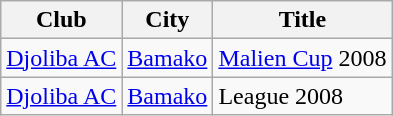<table class="wikitable">
<tr>
<th>Club</th>
<th>City</th>
<th>Title</th>
</tr>
<tr>
<td><a href='#'>Djoliba AC</a></td>
<td><a href='#'>Bamako</a></td>
<td><a href='#'>Malien Cup</a> 2008</td>
</tr>
<tr>
<td><a href='#'>Djoliba AC</a></td>
<td><a href='#'>Bamako</a></td>
<td>League 2008</td>
</tr>
</table>
